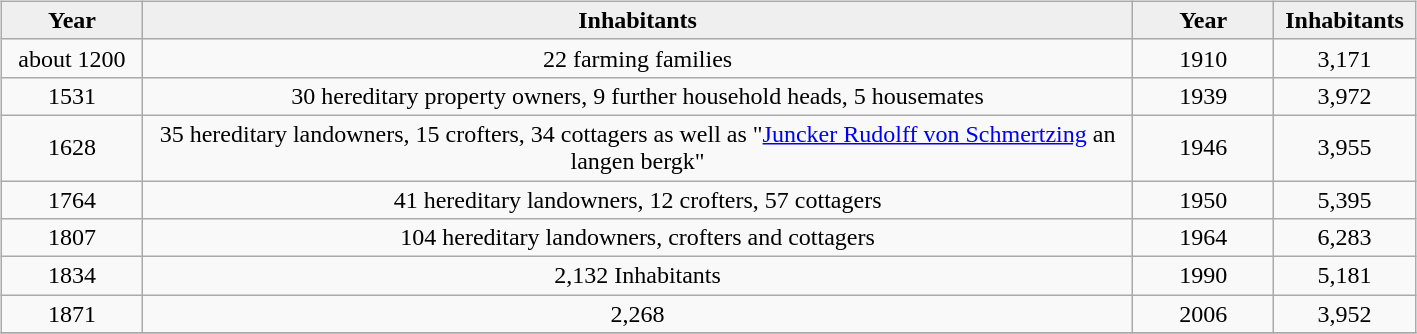<table>
<tr>
<td valign="top"><br><table class="wikitable">
<tr>
<th style="background:#efefef;" width="10%">Year</th>
<th style="background:#efefef;" width="70%">Inhabitants</th>
<th style="background:#efefef;" width="10%">Year</th>
<th style="background:#efefef;" width="10%">Inhabitants</th>
</tr>
<tr ---->
<td align="center">about 1200</td>
<td align="center">22 farming families</td>
<td align="center">1910</td>
<td align="center">3,171</td>
</tr>
<tr ---->
<td align="center">1531</td>
<td align="center">30 hereditary property owners, 9 further household heads, 5 housemates</td>
<td align="center">1939</td>
<td align="center">3,972</td>
</tr>
<tr ---->
<td align="center">1628</td>
<td align="center">35 hereditary landowners, 15 crofters, 34 cottagers as well as "<a href='#'>Juncker Rudolff von Schmertzing</a> an langen bergk"</td>
<td align="center">1946</td>
<td align="center">3,955</td>
</tr>
<tr ---->
<td align="center">1764</td>
<td align="center">41 hereditary landowners, 12 crofters, 57 cottagers</td>
<td align="center">1950</td>
<td align="center">5,395</td>
</tr>
<tr ---->
<td align="center">1807</td>
<td align="center">104 hereditary landowners, crofters and cottagers</td>
<td align="center">1964</td>
<td align="center">6,283</td>
</tr>
<tr ---->
<td align="center">1834</td>
<td align="center">2,132 Inhabitants</td>
<td align="center">1990</td>
<td align="center">5,181</td>
</tr>
<tr ---->
<td align="center">1871</td>
<td align="center">2,268</td>
<td align="center">2006</td>
<td align="center">3,952</td>
</tr>
<tr ---->
</tr>
</table>
</td>
</tr>
</table>
